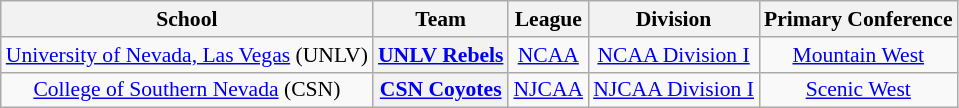<table class="wikitable" style="font-size: 90%;" |>
<tr style="text-align:center;">
<th>School</th>
<th>Team</th>
<th>League</th>
<th>Division</th>
<th>Primary Conference</th>
</tr>
<tr style="text-align:center;">
<td><a href='#'>University of Nevada, Las Vegas</a> (UNLV)</td>
<th><a href='#'>UNLV Rebels</a></th>
<td><a href='#'>NCAA</a></td>
<td><a href='#'>NCAA Division I</a></td>
<td><a href='#'>Mountain West</a></td>
</tr>
<tr style="text-align:center;">
<td><a href='#'>College of Southern Nevada</a> (CSN)</td>
<th><a href='#'>CSN Coyotes</a></th>
<td><a href='#'>NJCAA</a></td>
<td><a href='#'>NJCAA Division I</a></td>
<td><a href='#'>Scenic West</a></td>
</tr>
</table>
